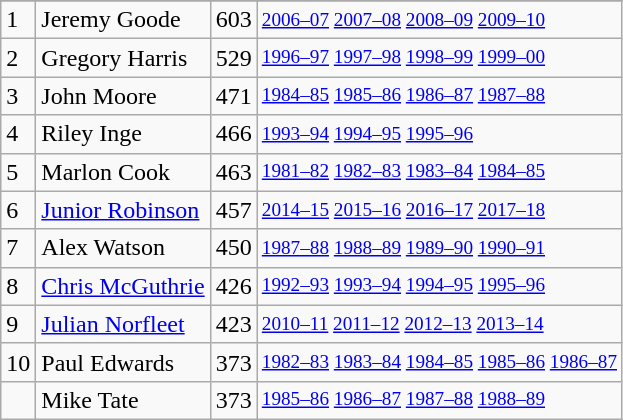<table class="wikitable">
<tr>
</tr>
<tr>
<td>1</td>
<td>Jeremy Goode</td>
<td>603</td>
<td style="font-size:80%;"><a href='#'>2006–07</a> <a href='#'>2007–08</a> <a href='#'>2008–09</a> <a href='#'>2009–10</a></td>
</tr>
<tr>
<td>2</td>
<td>Gregory Harris</td>
<td>529</td>
<td style="font-size:80%;"><a href='#'>1996–97</a> <a href='#'>1997–98</a> <a href='#'>1998–99</a> <a href='#'>1999–00</a></td>
</tr>
<tr>
<td>3</td>
<td>John Moore</td>
<td>471</td>
<td style="font-size:80%;"><a href='#'>1984–85</a> <a href='#'>1985–86</a> <a href='#'>1986–87</a> <a href='#'>1987–88</a></td>
</tr>
<tr>
<td>4</td>
<td>Riley Inge</td>
<td>466</td>
<td style="font-size:80%;"><a href='#'>1993–94</a> <a href='#'>1994–95</a> <a href='#'>1995–96</a></td>
</tr>
<tr>
<td>5</td>
<td>Marlon Cook</td>
<td>463</td>
<td style="font-size:80%;"><a href='#'>1981–82</a> <a href='#'>1982–83</a> <a href='#'>1983–84</a> <a href='#'>1984–85</a></td>
</tr>
<tr>
<td>6</td>
<td><a href='#'>Junior Robinson</a></td>
<td>457</td>
<td style="font-size:80%;"><a href='#'>2014–15</a> <a href='#'>2015–16</a> <a href='#'>2016–17</a> <a href='#'>2017–18</a></td>
</tr>
<tr>
<td>7</td>
<td>Alex Watson</td>
<td>450</td>
<td style="font-size:80%;"><a href='#'>1987–88</a> <a href='#'>1988–89</a> <a href='#'>1989–90</a> <a href='#'>1990–91</a></td>
</tr>
<tr>
<td>8</td>
<td><a href='#'>Chris McGuthrie</a></td>
<td>426</td>
<td style="font-size:80%;"><a href='#'>1992–93</a> <a href='#'>1993–94</a> <a href='#'>1994–95</a> <a href='#'>1995–96</a></td>
</tr>
<tr>
<td>9</td>
<td><a href='#'>Julian Norfleet</a></td>
<td>423</td>
<td style="font-size:80%;"><a href='#'>2010–11</a> <a href='#'>2011–12</a> <a href='#'>2012–13</a> <a href='#'>2013–14</a></td>
</tr>
<tr>
<td>10</td>
<td>Paul Edwards</td>
<td>373</td>
<td style="font-size:80%;"><a href='#'>1982–83</a> <a href='#'>1983–84</a> <a href='#'>1984–85</a> <a href='#'>1985–86</a> <a href='#'>1986–87</a></td>
</tr>
<tr>
<td></td>
<td>Mike Tate</td>
<td>373</td>
<td style="font-size:80%;"><a href='#'>1985–86</a> <a href='#'>1986–87</a> <a href='#'>1987–88</a> <a href='#'>1988–89</a></td>
</tr>
</table>
